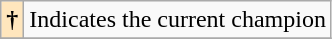<table class="wikitable">
<tr>
<th style="background-color:#FFE6BD">†</th>
<td>Indicates the current champion</td>
</tr>
<tr>
</tr>
</table>
